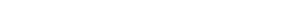<table style="width:22%; text-align:center;">
<tr style="color:white;">
<td style="background:"><strong>2</strong></td>
<td style="background:"><strong>1</strong></td>
<td style="background:"><strong>5</strong></td>
</tr>
</table>
